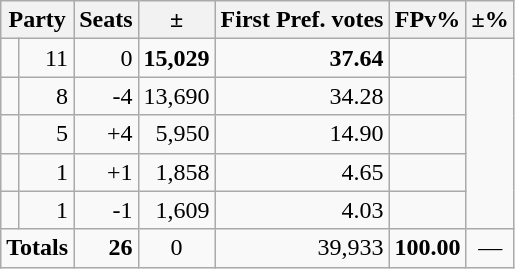<table class=wikitable>
<tr>
<th colspan=2 align=center>Party</th>
<th valign=top>Seats</th>
<th valign=top>±</th>
<th valign=top>First Pref. votes</th>
<th valign=top>FPv%</th>
<th valign=top>±%</th>
</tr>
<tr>
<td></td>
<td align=right>11</td>
<td align=right>0</td>
<td align=right><strong>15,029</strong></td>
<td align=right><strong>37.64</strong></td>
<td align=right></td>
</tr>
<tr>
<td></td>
<td align=right>8</td>
<td align=right>-4</td>
<td align=right>13,690</td>
<td align=right>34.28</td>
<td align=right></td>
</tr>
<tr>
<td></td>
<td align=right>5</td>
<td align=right>+4</td>
<td align=right>5,950</td>
<td align=right>14.90</td>
<td align=right></td>
</tr>
<tr>
<td></td>
<td align=right>1</td>
<td align=right>+1</td>
<td align=right>1,858</td>
<td align=right>4.65</td>
<td align=right></td>
</tr>
<tr>
<td></td>
<td align=right>1</td>
<td align=right>-1</td>
<td align=right>1,609</td>
<td align=right>4.03</td>
<td align=right></td>
</tr>
<tr>
<td colspan=2 align=center><strong>Totals</strong></td>
<td align=right><strong>26</strong></td>
<td align=center>0</td>
<td align=right>39,933</td>
<td align=center><strong>100.00</strong></td>
<td align=center>—</td>
</tr>
</table>
